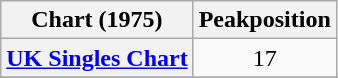<table class="wikitable plainrowheaders" style="text-align:center;">
<tr>
<th>Chart (1975)</th>
<th>Peakposition</th>
</tr>
<tr>
<th scope="row"><a href='#'>UK Singles Chart</a></th>
<td>17</td>
</tr>
<tr>
</tr>
</table>
